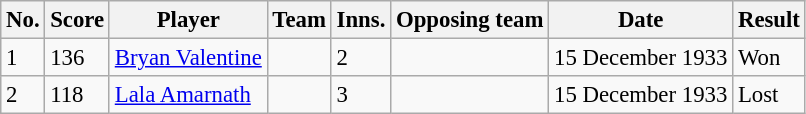<table class="wikitable sortable" style="font-size:95%">
<tr>
<th>No.</th>
<th>Score</th>
<th>Player</th>
<th>Team</th>
<th>Inns.</th>
<th>Opposing team</th>
<th>Date</th>
<th>Result</th>
</tr>
<tr>
<td>1</td>
<td>136</td>
<td><a href='#'>Bryan Valentine</a></td>
<td></td>
<td>2</td>
<td></td>
<td>15 December 1933</td>
<td>Won</td>
</tr>
<tr>
<td>2</td>
<td>118</td>
<td><a href='#'>Lala Amarnath</a></td>
<td></td>
<td>3</td>
<td></td>
<td>15 December 1933</td>
<td>Lost</td>
</tr>
</table>
